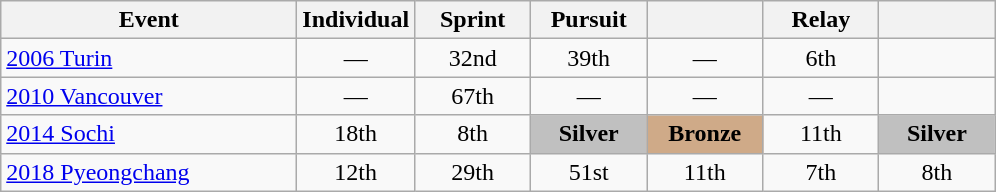<table class="wikitable" style="text-align: center;">
<tr ">
<th style="width:190px;">Event</th>
<th style="width:70px;">Individual</th>
<th style="width:70px;">Sprint</th>
<th style="width:70px;">Pursuit</th>
<th style="width:70px;"></th>
<th style="width:70px;">Relay</th>
<th style="width:70px;"></th>
</tr>
<tr>
<td align=left> <a href='#'>2006 Turin</a></td>
<td>—</td>
<td>32nd</td>
<td>39th</td>
<td>—</td>
<td>6th</td>
<td></td>
</tr>
<tr>
<td align=left> <a href='#'>2010 Vancouver</a></td>
<td>—</td>
<td>67th</td>
<td>—</td>
<td>—</td>
<td>—</td>
<td></td>
</tr>
<tr>
<td align=left> <a href='#'>2014 Sochi</a></td>
<td>18th</td>
<td>8th</td>
<td style="background:silver;"><strong>Silver</strong></td>
<td style="background:#cfaa88;"><strong>Bronze</strong></td>
<td>11th</td>
<td style="background:silver;"><strong>Silver</strong></td>
</tr>
<tr>
<td align=left> <a href='#'>2018 Pyeongchang</a></td>
<td>12th</td>
<td>29th</td>
<td>51st</td>
<td>11th</td>
<td>7th</td>
<td>8th</td>
</tr>
</table>
